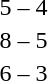<table style="text-align:center">
<tr>
<th width=200></th>
<th width=100></th>
<th width=200></th>
</tr>
<tr>
<td align=right><strong></strong></td>
<td>5 – 4</td>
<td align=left></td>
</tr>
<tr>
<td align=right><strong></strong></td>
<td>8 – 5</td>
<td align=left></td>
</tr>
<tr>
<td align=right><strong></strong></td>
<td>6 – 3</td>
<td align=left></td>
</tr>
</table>
